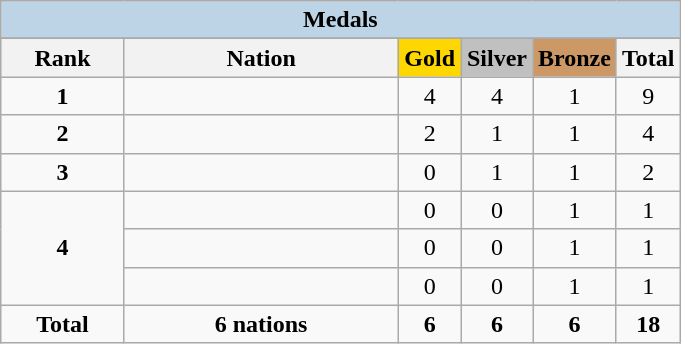<table class="wikitable" style="text-align:center">
<tr>
<td colspan="6" style="background:#BCD4E6"><strong>Medals</strong></td>
</tr>
<tr>
</tr>
<tr style="background-color:#EDEDED;">
<th width="75px" class="hintergrundfarbe5">Rank</th>
<th width="175px" class="hintergrundfarbe6">Nation</th>
<th style="background:    gold; width:35px ">Gold</th>
<th style="background:  silver; width:35px ">Silver</th>
<th style="background: #CC9966; width:35px ">Bronze</th>
<th width="35px">Total</th>
</tr>
<tr>
<td><strong>1</strong></td>
<td align=left></td>
<td>4</td>
<td>4</td>
<td>1</td>
<td>9</td>
</tr>
<tr>
<td><strong>2</strong></td>
<td align=left></td>
<td>2</td>
<td>1</td>
<td>1</td>
<td>4</td>
</tr>
<tr>
<td><strong>3</strong></td>
<td align=left></td>
<td>0</td>
<td>1</td>
<td>1</td>
<td>2</td>
</tr>
<tr>
<td rowspan=3><strong>4</strong></td>
<td align=left></td>
<td>0</td>
<td>0</td>
<td>1</td>
<td>1</td>
</tr>
<tr>
<td align=left></td>
<td>0</td>
<td>0</td>
<td>1</td>
<td>1</td>
</tr>
<tr>
<td align=left></td>
<td>0</td>
<td>0</td>
<td>1</td>
<td>1</td>
</tr>
<tr>
<td><strong>Total</strong></td>
<td><strong>6 nations</strong></td>
<td><strong>6</strong></td>
<td><strong>6</strong></td>
<td><strong>6</strong></td>
<td><strong>18</strong></td>
</tr>
</table>
